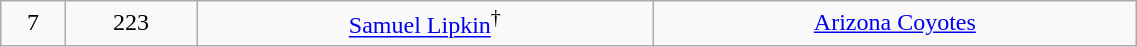<table class="wikitable" width="60%">
<tr align="center" bgcolor="">
<td>7</td>
<td>223</td>
<td><a href='#'>Samuel Lipkin</a><sup>†</sup></td>
<td><a href='#'>Arizona Coyotes</a></td>
</tr>
</table>
